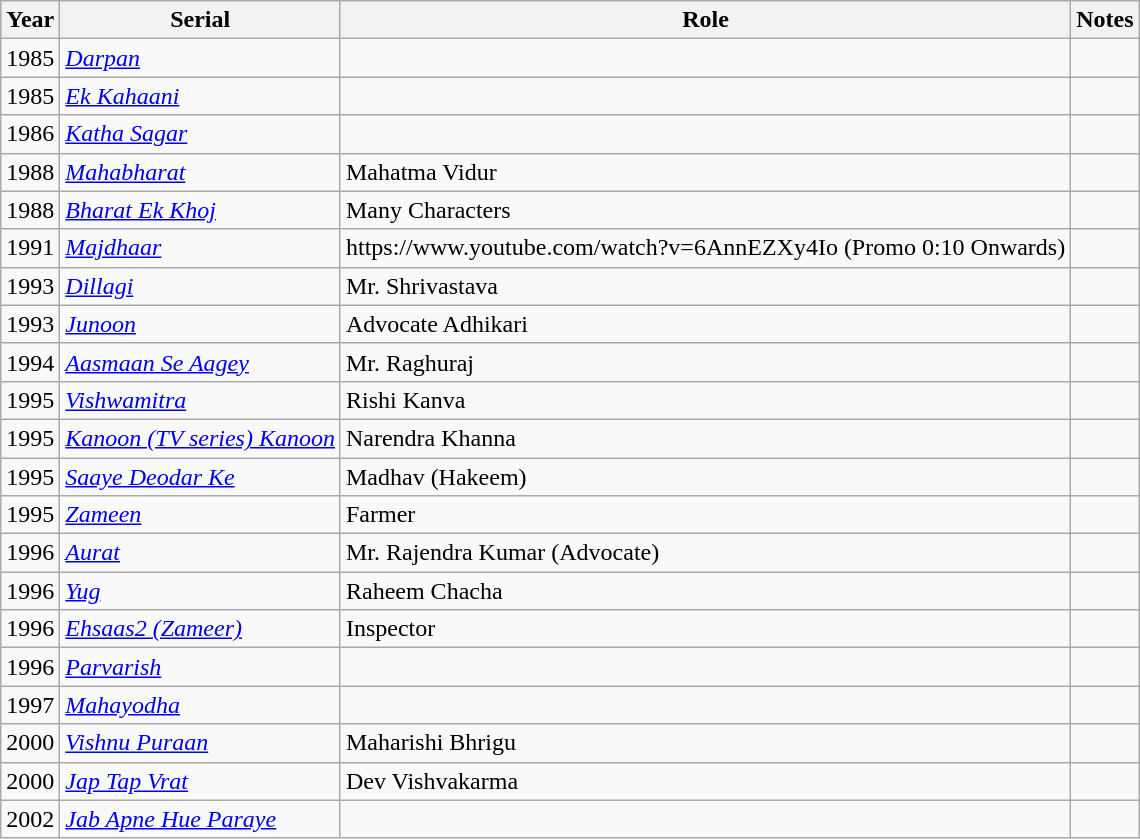<table class="wikitable sortable">
<tr>
<th>Year</th>
<th>Serial</th>
<th>Role</th>
<th>Notes</th>
</tr>
<tr>
<td>1985</td>
<td><em><a href='#'>Darpan</a></em></td>
<td></td>
<td></td>
</tr>
<tr>
<td>1985</td>
<td><em><a href='#'>Ek Kahaani</a></em></td>
<td></td>
<td></td>
</tr>
<tr>
<td>1986</td>
<td><em><a href='#'>Katha Sagar</a></em></td>
<td></td>
<td></td>
</tr>
<tr>
<td>1988</td>
<td><em><a href='#'>Mahabharat</a></em></td>
<td>Mahatma Vidur</td>
<td></td>
</tr>
<tr>
<td>1988</td>
<td><em><a href='#'>Bharat Ek Khoj</a></em></td>
<td>Many Characters</td>
<td></td>
</tr>
<tr>
<td>1991</td>
<td><em><a href='#'>Majdhaar</a></em></td>
<td>https://www.youtube.com/watch?v=6AnnEZXy4Io (Promo 0:10 Onwards)</td>
<td></td>
</tr>
<tr>
<td>1993</td>
<td><em><a href='#'>Dillagi</a></em></td>
<td>Mr. Shrivastava</td>
<td></td>
</tr>
<tr>
<td>1993</td>
<td><em><a href='#'>Junoon</a></em></td>
<td>Advocate Adhikari</td>
<td></td>
</tr>
<tr>
<td>1994</td>
<td><em><a href='#'>Aasmaan Se Aagey</a></em></td>
<td>Mr. Raghuraj</td>
<td></td>
</tr>
<tr>
<td>1995</td>
<td><em><a href='#'>Vishwamitra</a></em></td>
<td Kanva>Rishi Kanva</td>
<td></td>
</tr>
<tr>
<td>1995</td>
<td><em><a href='#'>Kanoon (TV series) Kanoon</a></em></td>
<td>Narendra Khanna</td>
<td></td>
</tr>
<tr>
<td>1995</td>
<td><em><a href='#'>Saaye Deodar Ke</a></em></td>
<td>Madhav (Hakeem)</td>
<td></td>
</tr>
<tr>
<td>1995</td>
<td><em><a href='#'>Zameen</a></em></td>
<td>Farmer</td>
<td></td>
</tr>
<tr>
<td>1996</td>
<td><em><a href='#'>Aurat</a></em></td>
<td>Mr. Rajendra Kumar (Advocate)</td>
<td></td>
</tr>
<tr>
<td>1996</td>
<td><em><a href='#'>Yug</a></em></td>
<td>Raheem Chacha</td>
<td></td>
</tr>
<tr>
<td>1996</td>
<td><em><a href='#'>Ehsaas2 (Zameer)</a></em></td>
<td>Inspector</td>
<td></td>
</tr>
<tr>
<td>1996</td>
<td><em><a href='#'>Parvarish</a></em></td>
<td></td>
<td></td>
</tr>
<tr>
<td>1997</td>
<td><em><a href='#'>Mahayodha</a></em></td>
<td></td>
<td></td>
</tr>
<tr>
<td>2000</td>
<td><em><a href='#'>Vishnu Puraan</a></em></td>
<td>Maharishi Bhrigu</td>
<td></td>
</tr>
<tr>
<td>2000</td>
<td><em><a href='#'>Jap Tap Vrat</a></em></td>
<td>Dev Vishvakarma</td>
<td></td>
</tr>
<tr>
<td>2002</td>
<td><em><a href='#'>Jab Apne Hue Paraye</a></em></td>
<td></td>
<td></td>
</tr>
</table>
